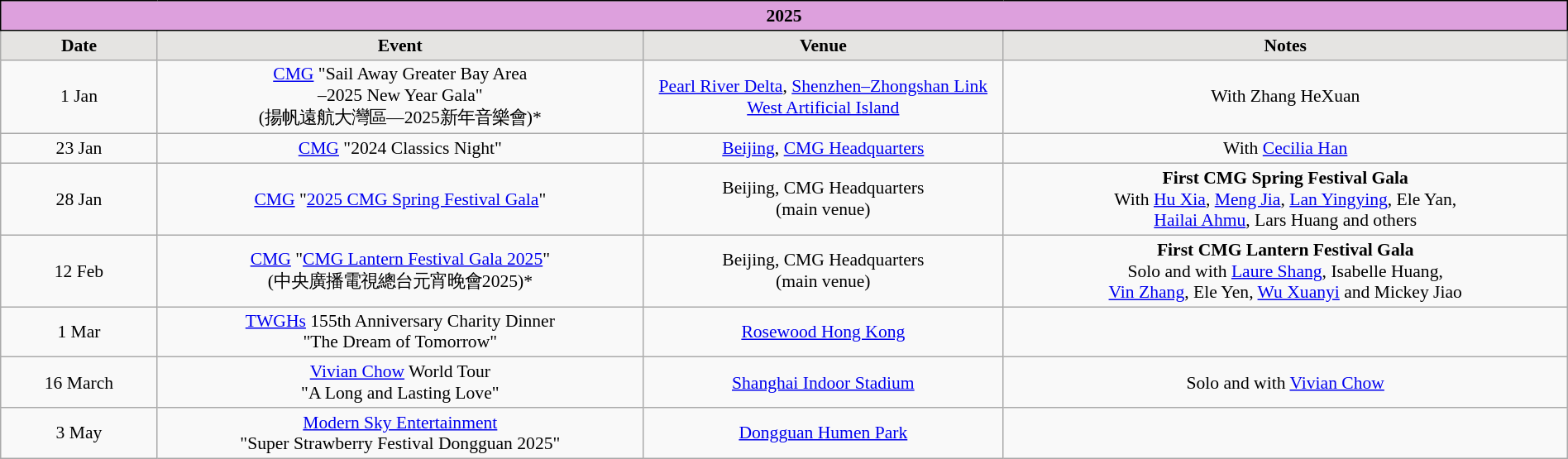<table class="wikitable" style="text-align:center;font-size:90%;width:100%">
<tr>
<th colspan="4" style="background:#DDA0DD; border:1px solid black"><strong>2025</strong></th>
</tr>
<tr style="background:#E5E4E2;font-weight:bold;text-align:center">
<td width="10%">Date</td>
<td width="31%">Event</td>
<td width="23%">Venue</td>
<td width="36%">Notes</td>
</tr>
<tr>
<td>1 Jan</td>
<td><a href='#'>CMG</a> "Sail Away Greater Bay Area<br>–2025 New Year Gala"<br>(揚帆遠航大灣區—2025新年音樂會)*</td>
<td><a href='#'>Pearl River Delta</a>, <a href='#'>Shenzhen–Zhongshan Link West Artificial Island</a></td>
<td>With Zhang HeXuan</td>
</tr>
<tr>
<td>23 Jan</td>
<td><a href='#'>CMG</a> "2024 Classics Night"</td>
<td><a href='#'>Beijing</a>, <a href='#'>CMG Headquarters</a></td>
<td>With <a href='#'>Cecilia Han</a></td>
</tr>
<tr>
<td>28 Jan</td>
<td><a href='#'>CMG</a> "<a href='#'>2025 CMG Spring Festival Gala</a>"</td>
<td>Beijing, CMG Headquarters<br>(main venue)</td>
<td><strong>First CMG Spring Festival Gala</strong><br>With <a href='#'>Hu Xia</a>, <a href='#'>Meng Jia</a>, <a href='#'>Lan Yingying</a>, Ele Yan,<br><a href='#'>Hailai Ahmu</a>, Lars Huang and others</td>
</tr>
<tr>
<td>12 Feb</td>
<td><a href='#'>CMG</a> "<a href='#'>CMG Lantern Festival Gala 2025</a>"<br>(中央廣播電視總台元宵晚會2025)*</td>
<td>Beijing, CMG Headquarters<br>(main venue)</td>
<td><strong>First CMG Lantern Festival Gala</strong><br>Solo and with <a href='#'>Laure Shang</a>, Isabelle Huang,<br><a href='#'>Vin Zhang</a>, Ele Yen, <a href='#'>Wu Xuanyi</a> and Mickey Jiao</td>
</tr>
<tr>
<td>1 Mar</td>
<td><a href='#'>TWGHs</a> 155th Anniversary Charity Dinner<br>"The Dream of Tomorrow"</td>
<td><a href='#'>Rosewood Hong Kong</a></td>
<td></td>
</tr>
<tr>
<td>16 March</td>
<td><a href='#'>Vivian Chow</a> World Tour<br>"A Long and Lasting Love"</td>
<td><a href='#'>Shanghai Indoor Stadium</a></td>
<td>Solo and with <a href='#'>Vivian Chow</a></td>
</tr>
<tr>
<td>3 May</td>
<td><a href='#'>Modern Sky Entertainment</a><br>"Super Strawberry Festival Dongguan 2025"</td>
<td><a href='#'>Dongguan Humen Park</a></td>
<td></td>
</tr>
</table>
